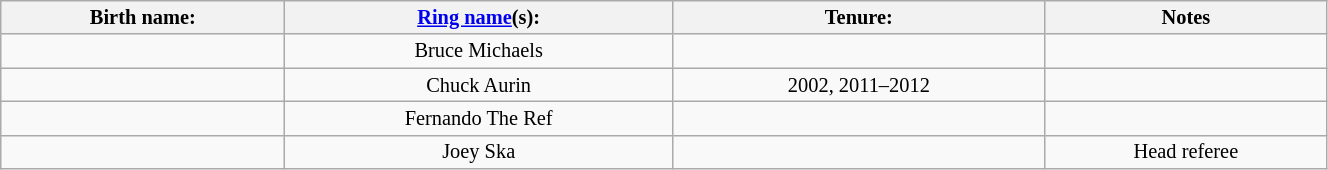<table class="sortable wikitable" style="font-size:85%; text-align:center; width:70%;">
<tr>
<th>Birth name:</th>
<th><a href='#'>Ring name</a>(s):</th>
<th>Tenure:</th>
<th>Notes</th>
</tr>
<tr>
<td></td>
<td>Bruce Michaels</td>
<td sort></td>
<td></td>
</tr>
<tr>
<td></td>
<td>Chuck Aurin</td>
<td sort>2002, 2011–2012</td>
<td></td>
</tr>
<tr>
<td></td>
<td>Fernando The Ref</td>
<td sort></td>
<td></td>
</tr>
<tr>
<td></td>
<td>Joey Ska</td>
<td sort></td>
<td>Head referee</td>
</tr>
</table>
